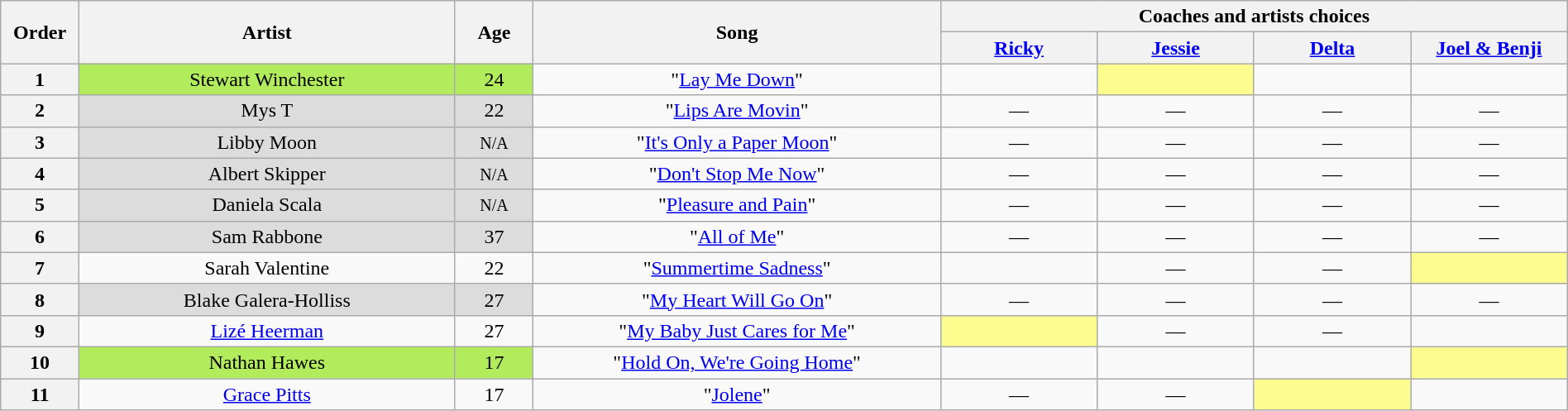<table class="wikitable" style="text-align:center; width:100%;">
<tr>
<th scope="col" rowspan="2" style="width:05%;">Order</th>
<th scope="col" rowspan="2" style="width:24%;">Artist</th>
<th scope="col" rowspan="2" style="width:05%;">Age</th>
<th scope="col" rowspan="2" style="width:26%;">Song</th>
<th colspan="4" style="width:40%;">Coaches and artists choices</th>
</tr>
<tr>
<th style="width:10%;"><a href='#'>Ricky</a></th>
<th style="width:10%;"><a href='#'>Jessie</a></th>
<th style="width:10%;"><a href='#'>Delta</a></th>
<th style="width:10%;"><a href='#'>Joel & Benji</a></th>
</tr>
<tr>
<th scope="col">1</th>
<td style="background:#B2EC5D;">Stewart Winchester</td>
<td style="background:#B2EC5D;">24</td>
<td>"<a href='#'>Lay Me Down</a>"</td>
<td><strong></strong></td>
<td style="background:#FDFC8F;"><strong></strong></td>
<td><strong></strong></td>
<td><strong></strong></td>
</tr>
<tr>
<th scope="col">2</th>
<td style="background:#DCDCDC;">Mys T</td>
<td style="background:#DCDCDC;">22</td>
<td>"<a href='#'>Lips Are Movin</a>"</td>
<td>—</td>
<td>—</td>
<td>—</td>
<td>—</td>
</tr>
<tr>
<th scope="col">3</th>
<td style="background:#DCDCDC;">Libby Moon</td>
<td style="background:#DCDCDC;"><small>N/A</small></td>
<td>"<a href='#'>It's Only a Paper Moon</a>"</td>
<td>—</td>
<td>—</td>
<td>—</td>
<td>—</td>
</tr>
<tr>
<th scope="col">4</th>
<td style="background:#DCDCDC;">Albert Skipper</td>
<td style="background:#DCDCDC;"><small>N/A</small></td>
<td>"<a href='#'>Don't Stop Me Now</a>"</td>
<td>—</td>
<td>—</td>
<td>—</td>
<td>—</td>
</tr>
<tr>
<th scope="col">5</th>
<td style="background:#DCDCDC;">Daniela Scala</td>
<td style="background:#DCDCDC;"><small>N/A</small></td>
<td>"<a href='#'>Pleasure and Pain</a>"</td>
<td>—</td>
<td>—</td>
<td>—</td>
<td>—</td>
</tr>
<tr>
<th scope="col">6</th>
<td style="background:#DCDCDC;">Sam Rabbone</td>
<td style="background:#DCDCDC;">37</td>
<td>"<a href='#'>All of Me</a>"</td>
<td>—</td>
<td>—</td>
<td>—</td>
<td>—</td>
</tr>
<tr>
<th scope="col">7</th>
<td>Sarah Valentine</td>
<td>22</td>
<td>"<a href='#'>Summertime Sadness</a>"</td>
<td><strong></strong></td>
<td>—</td>
<td>—</td>
<td style="background:#FDFC8F;"><strong></strong></td>
</tr>
<tr>
<th scope="col">8</th>
<td style="background:#DCDCDC;">Blake Galera-Holliss</td>
<td style="background:#DCDCDC;">27</td>
<td>"<a href='#'>My Heart Will Go On</a>"</td>
<td>—</td>
<td>—</td>
<td>—</td>
<td>—</td>
</tr>
<tr>
<th scope="col">9</th>
<td><a href='#'>Lizé Heerman</a></td>
<td>27</td>
<td>"<a href='#'>My Baby Just Cares for Me</a>"</td>
<td style="background:#FDFC8F;"><strong></strong></td>
<td>—</td>
<td>—</td>
<td><strong></strong></td>
</tr>
<tr>
<th scope="col">10</th>
<td style="background:#B2EC5D;">Nathan Hawes</td>
<td style="background:#B2EC5D;">17</td>
<td>"<a href='#'>Hold On, We're Going Home</a>"</td>
<td><strong></strong></td>
<td><strong></strong></td>
<td><strong></strong></td>
<td style="background:#FDFC8F;"><strong></strong></td>
</tr>
<tr>
<th scope="col">11</th>
<td><a href='#'>Grace Pitts</a></td>
<td>17</td>
<td>"<a href='#'>Jolene</a>"</td>
<td>—</td>
<td>—</td>
<td style="background:#FDFC8F;"><strong></strong></td>
<td><strong></strong></td>
</tr>
</table>
